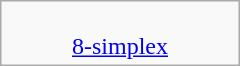<table class=wikitable align=right width=160>
<tr align=center>
<td><br><a href='#'>8-simplex</a><br></td>
</tr>
</table>
